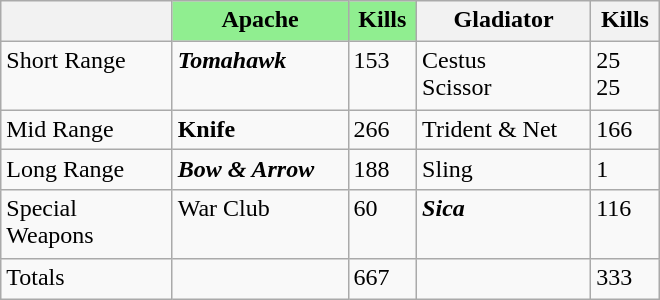<table class="wikitable" style="text-align:left; width:440px; height:200px">
<tr valign="top">
<th style="width:120px;"></th>
<th style="width:120px; background:lightgreen;">Apache</th>
<th style="width:40px; background:lightgreen;">Kills</th>
<th style="width:120px;">Gladiator</th>
<th style="width:40px;">Kills</th>
</tr>
<tr valign="top">
<td>Short Range</td>
<td><strong><em>Tomahawk</em></strong></td>
<td>153</td>
<td>Cestus<br>Scissor</td>
<td>25<br>25</td>
</tr>
<tr valign="top">
<td>Mid Range</td>
<td><strong>Knife</strong></td>
<td>266</td>
<td>Trident & Net</td>
<td>166</td>
</tr>
<tr valign="top">
<td>Long Range</td>
<td><strong><em>Bow & Arrow</em></strong></td>
<td>188</td>
<td>Sling</td>
<td>1</td>
</tr>
<tr valign="top">
<td>Special Weapons</td>
<td>War Club</td>
<td>60</td>
<td><strong><em>Sica</em></strong></td>
<td>116</td>
</tr>
<tr valign="top">
<td>Totals</td>
<td></td>
<td>667</td>
<td></td>
<td>333</td>
</tr>
</table>
